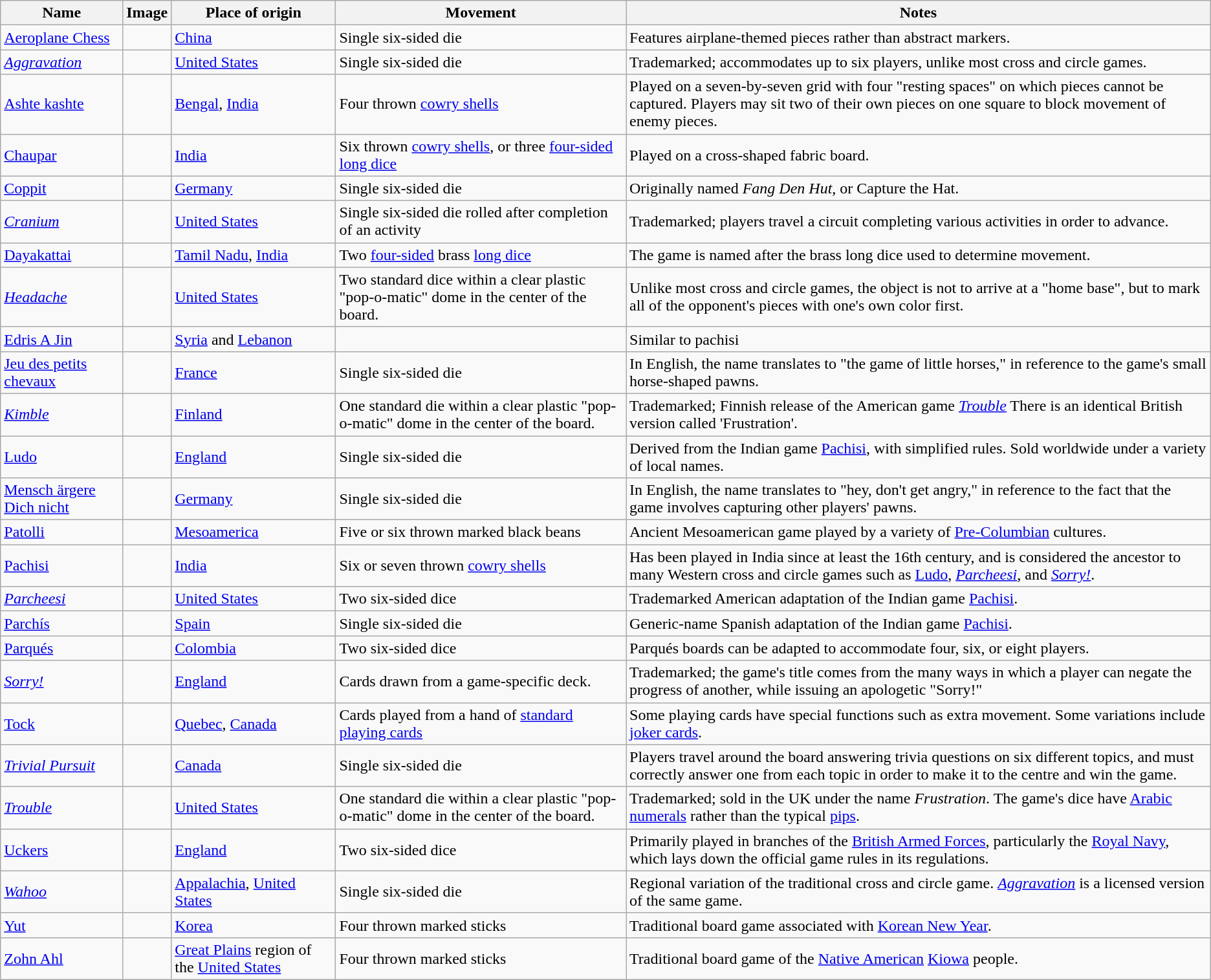<table class="wikitable sortable">
<tr>
<th>Name</th>
<th>Image</th>
<th>Place of origin</th>
<th><strong>Movement</strong></th>
<th>Notes</th>
</tr>
<tr>
<td><a href='#'>Aeroplane Chess</a></td>
<td></td>
<td><a href='#'>China</a></td>
<td>Single six-sided die</td>
<td>Features airplane-themed pieces rather than abstract markers.</td>
</tr>
<tr>
<td><em><a href='#'>Aggravation</a></em></td>
<td></td>
<td><a href='#'>United States</a></td>
<td>Single six-sided die</td>
<td>Trademarked; accommodates up to six players, unlike most cross and circle games.</td>
</tr>
<tr>
<td><a href='#'>Ashte kashte</a></td>
<td></td>
<td><a href='#'>Bengal</a>, <a href='#'>India</a></td>
<td>Four thrown <a href='#'>cowry shells</a></td>
<td>Played on a seven-by-seven grid with four "resting spaces" on which pieces cannot be captured. Players may sit two of their own pieces on one square to block movement of enemy pieces.</td>
</tr>
<tr>
<td><a href='#'>Chaupar</a></td>
<td></td>
<td><a href='#'>India</a></td>
<td>Six thrown <a href='#'>cowry shells</a>, or three <a href='#'>four-sided</a> <a href='#'>long dice</a></td>
<td>Played on a cross-shaped fabric board.</td>
</tr>
<tr>
<td><a href='#'>Coppit</a></td>
<td></td>
<td><a href='#'>Germany</a></td>
<td>Single six-sided die</td>
<td>Originally named <em>Fang Den Hut</em>, or Capture the Hat.</td>
</tr>
<tr>
<td><em><a href='#'>Cranium</a></em></td>
<td></td>
<td><a href='#'>United States</a></td>
<td>Single six-sided die rolled after completion of an activity</td>
<td>Trademarked; players travel a circuit completing various activities in order to advance.</td>
</tr>
<tr>
<td><a href='#'>Dayakattai</a></td>
<td></td>
<td><a href='#'>Tamil Nadu</a>, <a href='#'>India</a></td>
<td>Two <a href='#'>four-sided</a> brass <a href='#'>long dice</a></td>
<td>The game is named after the brass long dice used to determine movement.</td>
</tr>
<tr>
<td><em><a href='#'>Headache</a></em></td>
<td></td>
<td><a href='#'>United States</a></td>
<td>Two standard dice within a clear plastic "pop-o-matic" dome in the center of the board.</td>
<td>Unlike most cross and circle games, the object is not to arrive at a "home base", but to mark all of the opponent's pieces with one's own color first.</td>
</tr>
<tr>
<td><a href='#'>Edris A Jin</a></td>
<td></td>
<td><a href='#'>Syria</a> and <a href='#'>Lebanon</a></td>
<td></td>
<td>Similar to pachisi</td>
</tr>
<tr>
<td><a href='#'>Jeu des petits chevaux</a></td>
<td></td>
<td><a href='#'>France</a></td>
<td>Single six-sided die</td>
<td>In English, the name translates to "the game of little horses," in reference to the game's small horse-shaped pawns.</td>
</tr>
<tr>
<td><em><a href='#'>Kimble</a></em></td>
<td></td>
<td><a href='#'>Finland</a></td>
<td>One standard die within a clear plastic "pop-o-matic" dome in the center of the board.</td>
<td>Trademarked; Finnish release of the American game <em><a href='#'>Trouble</a></em> There is an identical British version called 'Frustration'.</td>
</tr>
<tr>
<td><a href='#'>Ludo</a></td>
<td></td>
<td><a href='#'>England</a></td>
<td>Single six-sided die</td>
<td>Derived from the Indian game <a href='#'>Pachisi</a>, with simplified rules. Sold worldwide under a variety of local names.</td>
</tr>
<tr>
<td><a href='#'>Mensch ärgere Dich nicht</a></td>
<td></td>
<td><a href='#'>Germany</a></td>
<td>Single six-sided die</td>
<td>In English, the name translates to "hey, don't get angry," in reference to the fact that the game involves capturing other players' pawns.</td>
</tr>
<tr>
<td><a href='#'>Patolli</a></td>
<td></td>
<td><a href='#'>Mesoamerica</a></td>
<td>Five or six thrown marked black beans</td>
<td>Ancient Mesoamerican game played by a variety of <a href='#'>Pre-Columbian</a> cultures.</td>
</tr>
<tr>
<td><a href='#'>Pachisi</a></td>
<td></td>
<td><a href='#'>India</a></td>
<td>Six or seven thrown <a href='#'>cowry shells</a></td>
<td>Has been played in India since at least the 16th century, and is considered the ancestor to many Western cross and circle games such as <a href='#'>Ludo</a>, <em><a href='#'>Parcheesi</a></em>, and <em><a href='#'>Sorry!</a></em>.</td>
</tr>
<tr>
<td><em><a href='#'>Parcheesi</a></em></td>
<td></td>
<td><a href='#'>United States</a></td>
<td>Two six-sided dice</td>
<td>Trademarked American adaptation of the Indian game <a href='#'>Pachisi</a>.</td>
</tr>
<tr>
<td><a href='#'>Parchís</a></td>
<td></td>
<td><a href='#'>Spain</a></td>
<td>Single six-sided die</td>
<td>Generic-name Spanish adaptation of the Indian game <a href='#'>Pachisi</a>.</td>
</tr>
<tr>
<td><a href='#'>Parqués</a></td>
<td></td>
<td><a href='#'>Colombia</a></td>
<td>Two six-sided dice</td>
<td>Parqués boards can be adapted to accommodate four, six, or eight players.</td>
</tr>
<tr>
<td><em><a href='#'>Sorry!</a></em></td>
<td></td>
<td><a href='#'>England</a></td>
<td>Cards drawn from a game-specific deck.</td>
<td>Trademarked; the game's title comes from the many ways in which a player can negate the progress of another, while issuing an apologetic "Sorry!"</td>
</tr>
<tr>
<td><a href='#'>Tock</a></td>
<td></td>
<td><a href='#'>Quebec</a>, <a href='#'>Canada</a></td>
<td>Cards played from a hand of <a href='#'>standard playing cards</a></td>
<td>Some playing cards have special functions such as extra movement. Some variations include <a href='#'>joker cards</a>.</td>
</tr>
<tr>
<td><em><a href='#'>Trivial Pursuit</a></em></td>
<td></td>
<td><a href='#'>Canada</a></td>
<td>Single six-sided die</td>
<td>Players travel around the board answering trivia questions on six different topics, and must correctly answer one from each topic in order to make it to the centre and win the game.</td>
</tr>
<tr>
<td><em><a href='#'>Trouble</a></em></td>
<td></td>
<td><a href='#'>United States</a></td>
<td>One standard die within a clear plastic "pop-o-matic" dome in the center of the board.</td>
<td>Trademarked; sold in the UK under the name <em>Frustration</em>. The game's dice have <a href='#'>Arabic numerals</a> rather than the typical <a href='#'>pips</a>.</td>
</tr>
<tr>
<td><a href='#'>Uckers</a></td>
<td></td>
<td><a href='#'>England</a></td>
<td>Two six-sided dice</td>
<td>Primarily played in branches of the <a href='#'>British Armed Forces</a>, particularly the <a href='#'>Royal Navy</a>, which lays down the official game rules in its regulations.</td>
</tr>
<tr>
<td><em><a href='#'>Wahoo</a></em></td>
<td></td>
<td><a href='#'>Appalachia</a>, <a href='#'>United States</a></td>
<td>Single six-sided die</td>
<td>Regional variation of the traditional cross and circle game. <em><a href='#'>Aggravation</a></em> is a licensed version of the same game.</td>
</tr>
<tr>
<td><a href='#'>Yut</a></td>
<td></td>
<td><a href='#'>Korea</a></td>
<td>Four thrown marked sticks</td>
<td>Traditional board game associated with <a href='#'>Korean New Year</a>.</td>
</tr>
<tr>
<td><a href='#'>Zohn Ahl</a></td>
<td></td>
<td><a href='#'>Great Plains</a> region of the <a href='#'>United States</a></td>
<td>Four thrown marked sticks</td>
<td>Traditional board game of the <a href='#'>Native American</a> <a href='#'>Kiowa</a> people.</td>
</tr>
</table>
